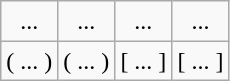<table class="wikitable" style="line-height: 1.2">
<tr align=center>
<td>...</td>
<td>...</td>
<td>...</td>
<td>...</td>
</tr>
<tr align=center>
<td>( ... )</td>
<td>( ... )</td>
<td>[ ... ]</td>
<td>[ ... ]</td>
</tr>
</table>
